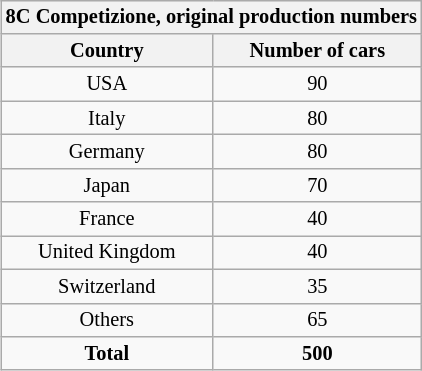<table class="wikitable" style="text-align:center; font-size:85%; float:right;">
<tr>
<th colspan="2">8C Competizione, original production numbers</th>
</tr>
<tr>
<th>Country</th>
<th>Number of cars</th>
</tr>
<tr>
<td>USA</td>
<td>90</td>
</tr>
<tr>
<td>Italy</td>
<td>80</td>
</tr>
<tr>
<td>Germany</td>
<td>80</td>
</tr>
<tr>
<td>Japan</td>
<td>70</td>
</tr>
<tr>
<td>France</td>
<td>40</td>
</tr>
<tr>
<td>United Kingdom</td>
<td>40</td>
</tr>
<tr>
<td>Switzerland</td>
<td>35</td>
</tr>
<tr>
<td>Others</td>
<td>65</td>
</tr>
<tr>
<td><strong>Total</strong></td>
<td><strong>500</strong></td>
</tr>
</table>
